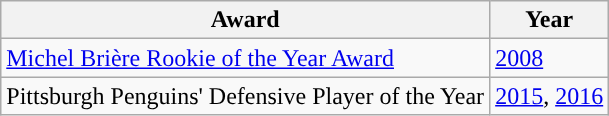<table class="wikitable">
<tr>
<th scope="col">Award</th>
<th scope="col">Year</th>
</tr>
<tr>
<td><a href='#'>Michel Brière Rookie of the Year Award</a></td>
<td><a href='#'>2008</a></td>
</tr>
<tr>
<td>Pittsburgh Penguins' Defensive Player of the Year</td>
<td><a href='#'>2015</a>, <a href='#'>2016</a></td>
</tr>
</table>
